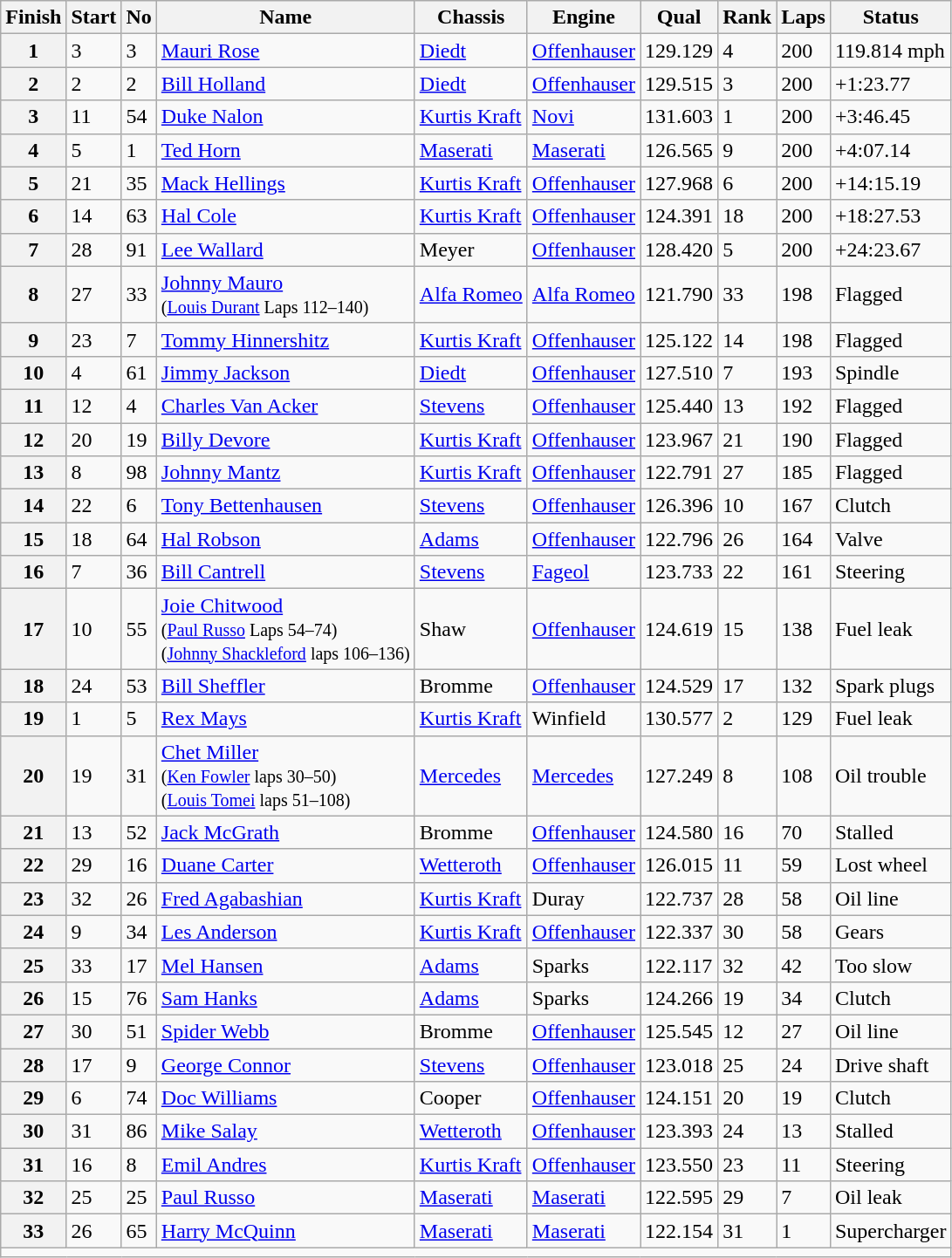<table class="wikitable">
<tr>
<th>Finish</th>
<th>Start</th>
<th>No</th>
<th>Name</th>
<th>Chassis</th>
<th>Engine</th>
<th>Qual</th>
<th>Rank</th>
<th>Laps</th>
<th>Status</th>
</tr>
<tr>
<th>1</th>
<td>3</td>
<td>3</td>
<td> <a href='#'>Mauri Rose</a> <strong></strong></td>
<td><a href='#'>Diedt</a></td>
<td><a href='#'>Offenhauser</a></td>
<td>129.129</td>
<td>4</td>
<td>200</td>
<td>119.814 mph</td>
</tr>
<tr>
<th>2</th>
<td>2</td>
<td>2</td>
<td> <a href='#'>Bill Holland</a></td>
<td><a href='#'>Diedt</a></td>
<td><a href='#'>Offenhauser</a></td>
<td>129.515</td>
<td>3</td>
<td>200</td>
<td>+1:23.77</td>
</tr>
<tr>
<th>3</th>
<td>11</td>
<td>54</td>
<td> <a href='#'>Duke Nalon</a></td>
<td><a href='#'>Kurtis Kraft</a></td>
<td><a href='#'>Novi</a></td>
<td>131.603</td>
<td>1</td>
<td>200</td>
<td>+3:46.45</td>
</tr>
<tr>
<th>4</th>
<td>5</td>
<td>1</td>
<td> <a href='#'>Ted Horn</a></td>
<td><a href='#'>Maserati</a></td>
<td><a href='#'>Maserati</a></td>
<td>126.565</td>
<td>9</td>
<td>200</td>
<td>+4:07.14</td>
</tr>
<tr>
<th>5</th>
<td>21</td>
<td>35</td>
<td> <a href='#'>Mack Hellings</a> <strong></strong></td>
<td><a href='#'>Kurtis Kraft</a></td>
<td><a href='#'>Offenhauser</a></td>
<td>127.968</td>
<td>6</td>
<td>200</td>
<td>+14:15.19</td>
</tr>
<tr>
<th>6</th>
<td>14</td>
<td>63</td>
<td> <a href='#'>Hal Cole</a></td>
<td><a href='#'>Kurtis Kraft</a></td>
<td><a href='#'>Offenhauser</a></td>
<td>124.391</td>
<td>18</td>
<td>200</td>
<td>+18:27.53</td>
</tr>
<tr>
<th>7</th>
<td>28</td>
<td>91</td>
<td> <a href='#'>Lee Wallard</a> <strong></strong></td>
<td>Meyer</td>
<td><a href='#'>Offenhauser</a></td>
<td>128.420</td>
<td>5</td>
<td>200</td>
<td>+24:23.67</td>
</tr>
<tr>
<th>8</th>
<td>27</td>
<td>33</td>
<td> <a href='#'>Johnny Mauro</a> <strong></strong> <br><small>(<a href='#'>Louis Durant</a> Laps 112–140)</small></td>
<td><a href='#'>Alfa Romeo</a></td>
<td><a href='#'>Alfa Romeo</a></td>
<td>121.790</td>
<td>33</td>
<td>198</td>
<td>Flagged</td>
</tr>
<tr>
<th>9</th>
<td>23</td>
<td>7</td>
<td> <a href='#'>Tommy Hinnershitz</a></td>
<td><a href='#'>Kurtis Kraft</a></td>
<td><a href='#'>Offenhauser</a></td>
<td>125.122</td>
<td>14</td>
<td>198</td>
<td>Flagged</td>
</tr>
<tr>
<th>10</th>
<td>4</td>
<td>61</td>
<td> <a href='#'>Jimmy Jackson</a></td>
<td><a href='#'>Diedt</a></td>
<td><a href='#'>Offenhauser</a></td>
<td>127.510</td>
<td>7</td>
<td>193</td>
<td>Spindle</td>
</tr>
<tr>
<th>11</th>
<td>12</td>
<td>4</td>
<td> <a href='#'>Charles Van Acker</a></td>
<td><a href='#'>Stevens</a></td>
<td><a href='#'>Offenhauser</a></td>
<td>125.440</td>
<td>13</td>
<td>192</td>
<td>Flagged</td>
</tr>
<tr>
<th>12</th>
<td>20</td>
<td>19</td>
<td> <a href='#'>Billy Devore</a></td>
<td><a href='#'>Kurtis Kraft</a></td>
<td><a href='#'>Offenhauser</a></td>
<td>123.967</td>
<td>21</td>
<td>190</td>
<td>Flagged</td>
</tr>
<tr>
<th>13</th>
<td>8</td>
<td>98</td>
<td> <a href='#'>Johnny Mantz</a> <strong></strong></td>
<td><a href='#'>Kurtis Kraft</a></td>
<td><a href='#'>Offenhauser</a></td>
<td>122.791</td>
<td>27</td>
<td>185</td>
<td>Flagged</td>
</tr>
<tr>
<th>14</th>
<td>22</td>
<td>6</td>
<td> <a href='#'>Tony Bettenhausen</a></td>
<td><a href='#'>Stevens</a></td>
<td><a href='#'>Offenhauser</a></td>
<td>126.396</td>
<td>10</td>
<td>167</td>
<td>Clutch</td>
</tr>
<tr>
<th>15</th>
<td>18</td>
<td>64</td>
<td> <a href='#'>Hal Robson</a></td>
<td><a href='#'>Adams</a></td>
<td><a href='#'>Offenhauser</a></td>
<td>122.796</td>
<td>26</td>
<td>164</td>
<td>Valve</td>
</tr>
<tr>
<th>16</th>
<td>7</td>
<td>36</td>
<td> <a href='#'>Bill Cantrell</a> <strong></strong></td>
<td><a href='#'>Stevens</a></td>
<td><a href='#'>Fageol</a></td>
<td>123.733</td>
<td>22</td>
<td>161</td>
<td>Steering</td>
</tr>
<tr>
<th>17</th>
<td>10</td>
<td>55</td>
<td> <a href='#'>Joie Chitwood</a><br><small>(<a href='#'>Paul Russo</a> Laps 54–74)</small><br><small>(<a href='#'>Johnny Shackleford</a> laps 106–136)</small></td>
<td>Shaw</td>
<td><a href='#'>Offenhauser</a></td>
<td>124.619</td>
<td>15</td>
<td>138</td>
<td>Fuel leak</td>
</tr>
<tr>
<th>18</th>
<td>24</td>
<td>53</td>
<td> <a href='#'>Bill Sheffler</a></td>
<td>Bromme</td>
<td><a href='#'>Offenhauser</a></td>
<td>124.529</td>
<td>17</td>
<td>132</td>
<td>Spark plugs</td>
</tr>
<tr>
<th>19</th>
<td>1</td>
<td>5</td>
<td> <a href='#'>Rex Mays</a></td>
<td><a href='#'>Kurtis Kraft</a></td>
<td>Winfield</td>
<td>130.577</td>
<td>2</td>
<td>129</td>
<td>Fuel leak</td>
</tr>
<tr>
<th>20</th>
<td>19</td>
<td>31</td>
<td> <a href='#'>Chet Miller</a><br><small>(<a href='#'>Ken Fowler</a> laps 30–50)</small><br><small>(<a href='#'>Louis Tomei</a> laps 51–108)</small></td>
<td><a href='#'>Mercedes</a></td>
<td><a href='#'>Mercedes</a></td>
<td>127.249</td>
<td>8</td>
<td>108</td>
<td>Oil trouble</td>
</tr>
<tr>
<th>21</th>
<td>13</td>
<td>52</td>
<td> <a href='#'>Jack McGrath</a> <strong></strong></td>
<td>Bromme</td>
<td><a href='#'>Offenhauser</a></td>
<td>124.580</td>
<td>16</td>
<td>70</td>
<td>Stalled</td>
</tr>
<tr>
<th>22</th>
<td>29</td>
<td>16</td>
<td> <a href='#'>Duane Carter</a> <strong></strong></td>
<td><a href='#'>Wetteroth</a></td>
<td><a href='#'>Offenhauser</a></td>
<td>126.015</td>
<td>11</td>
<td>59</td>
<td>Lost wheel</td>
</tr>
<tr>
<th>23</th>
<td>32</td>
<td>26</td>
<td> <a href='#'>Fred Agabashian</a></td>
<td><a href='#'>Kurtis Kraft</a></td>
<td>Duray</td>
<td>122.737</td>
<td>28</td>
<td>58</td>
<td>Oil line</td>
</tr>
<tr>
<th>24</th>
<td>9</td>
<td>34</td>
<td> <a href='#'>Les Anderson</a></td>
<td><a href='#'>Kurtis Kraft</a></td>
<td><a href='#'>Offenhauser</a></td>
<td>122.337</td>
<td>30</td>
<td>58</td>
<td>Gears</td>
</tr>
<tr>
<th>25</th>
<td>33</td>
<td>17</td>
<td> <a href='#'>Mel Hansen</a></td>
<td><a href='#'>Adams</a></td>
<td>Sparks</td>
<td>122.117</td>
<td>32</td>
<td>42</td>
<td>Too slow</td>
</tr>
<tr>
<th>26</th>
<td>15</td>
<td>76</td>
<td> <a href='#'>Sam Hanks</a></td>
<td><a href='#'>Adams</a></td>
<td>Sparks</td>
<td>124.266</td>
<td>19</td>
<td>34</td>
<td>Clutch</td>
</tr>
<tr>
<th>27</th>
<td>30</td>
<td>51</td>
<td> <a href='#'>Spider Webb</a> <strong></strong></td>
<td>Bromme</td>
<td><a href='#'>Offenhauser</a></td>
<td>125.545</td>
<td>12</td>
<td>27</td>
<td>Oil line</td>
</tr>
<tr>
<th>28</th>
<td>17</td>
<td>9</td>
<td> <a href='#'>George Connor</a></td>
<td><a href='#'>Stevens</a></td>
<td><a href='#'>Offenhauser</a></td>
<td>123.018</td>
<td>25</td>
<td>24</td>
<td>Drive shaft</td>
</tr>
<tr>
<th>29</th>
<td>6</td>
<td>74</td>
<td> <a href='#'>Doc Williams</a></td>
<td>Cooper</td>
<td><a href='#'>Offenhauser</a></td>
<td>124.151</td>
<td>20</td>
<td>19</td>
<td>Clutch</td>
</tr>
<tr>
<th>30</th>
<td>31</td>
<td>86</td>
<td> <a href='#'>Mike Salay</a> <strong></strong></td>
<td><a href='#'>Wetteroth</a></td>
<td><a href='#'>Offenhauser</a></td>
<td>123.393</td>
<td>24</td>
<td>13</td>
<td>Stalled</td>
</tr>
<tr>
<th>31</th>
<td>16</td>
<td>8</td>
<td> <a href='#'>Emil Andres</a></td>
<td><a href='#'>Kurtis Kraft</a></td>
<td><a href='#'>Offenhauser</a></td>
<td>123.550</td>
<td>23</td>
<td>11</td>
<td>Steering</td>
</tr>
<tr>
<th>32</th>
<td>25</td>
<td>25</td>
<td> <a href='#'>Paul Russo</a></td>
<td><a href='#'>Maserati</a></td>
<td><a href='#'>Maserati</a></td>
<td>122.595</td>
<td>29</td>
<td>7</td>
<td>Oil leak</td>
</tr>
<tr>
<th>33</th>
<td>26</td>
<td>65</td>
<td> <a href='#'>Harry McQuinn</a></td>
<td><a href='#'>Maserati</a></td>
<td><a href='#'>Maserati</a></td>
<td>122.154</td>
<td>31</td>
<td>1</td>
<td>Supercharger</td>
</tr>
<tr>
<td colspan="11" style="text-align:center"></td>
</tr>
</table>
